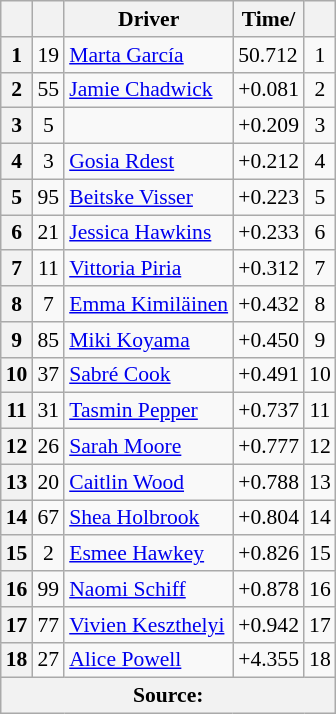<table class="wikitable" style="font-size:90%">
<tr>
<th scope="col"></th>
<th scope="col"></th>
<th scope="col">Driver</th>
<th scope="col">Time/</th>
<th scope="col"></th>
</tr>
<tr>
<th scope="row">1</th>
<td align="center">19</td>
<td> <a href='#'>Marta García</a></td>
<td>50.712</td>
<td align="center">1</td>
</tr>
<tr>
<th scope="row">2</th>
<td align="center">55</td>
<td> <a href='#'>Jamie Chadwick</a></td>
<td>+0.081</td>
<td align="center">2</td>
</tr>
<tr>
<th scope="row">3</th>
<td align="center">5</td>
<td></td>
<td>+0.209</td>
<td align="center">3</td>
</tr>
<tr>
<th scope="row">4</th>
<td align="center">3</td>
<td> <a href='#'>Gosia Rdest</a></td>
<td>+0.212</td>
<td align="center">4</td>
</tr>
<tr>
<th scope="row">5</th>
<td align="center">95</td>
<td> <a href='#'>Beitske Visser</a></td>
<td>+0.223</td>
<td align="center">5</td>
</tr>
<tr>
<th scope="row">6</th>
<td align="center">21</td>
<td> <a href='#'>Jessica Hawkins</a></td>
<td>+0.233</td>
<td align="center">6</td>
</tr>
<tr>
<th scope="row">7</th>
<td align="center">11</td>
<td> <a href='#'>Vittoria Piria</a></td>
<td>+0.312</td>
<td align="center">7</td>
</tr>
<tr>
<th scope="row">8</th>
<td align="center">7</td>
<td> <a href='#'>Emma Kimiläinen</a></td>
<td>+0.432</td>
<td align="center">8</td>
</tr>
<tr>
<th scope="row">9</th>
<td align="center">85</td>
<td> <a href='#'>Miki Koyama</a></td>
<td>+0.450</td>
<td align="center">9</td>
</tr>
<tr>
<th scope="row">10</th>
<td align="center">37</td>
<td> <a href='#'>Sabré Cook</a></td>
<td>+0.491</td>
<td align="center">10</td>
</tr>
<tr>
<th scope="row">11</th>
<td align="center">31</td>
<td> <a href='#'>Tasmin Pepper</a></td>
<td>+0.737</td>
<td align="center">11</td>
</tr>
<tr>
<th scope="row">12</th>
<td align="center">26</td>
<td> <a href='#'>Sarah Moore</a></td>
<td>+0.777</td>
<td align="center">12</td>
</tr>
<tr>
<th scope="row">13</th>
<td align="center">20</td>
<td> <a href='#'>Caitlin Wood</a></td>
<td>+0.788</td>
<td align="center">13</td>
</tr>
<tr>
<th scope="row">14</th>
<td align="center">67</td>
<td> <a href='#'>Shea Holbrook</a></td>
<td>+0.804</td>
<td align="center">14</td>
</tr>
<tr>
<th scope="row">15</th>
<td align="center">2</td>
<td> <a href='#'>Esmee Hawkey</a></td>
<td>+0.826</td>
<td align="center">15</td>
</tr>
<tr>
<th scope="row">16</th>
<td align="center">99</td>
<td> <a href='#'>Naomi Schiff</a></td>
<td>+0.878</td>
<td align="center">16</td>
</tr>
<tr>
<th scope="row">17</th>
<td align="center">77</td>
<td> <a href='#'>Vivien Keszthelyi</a></td>
<td>+0.942</td>
<td align="center">17</td>
</tr>
<tr>
<th scope="row">18</th>
<td align="center">27</td>
<td> <a href='#'>Alice Powell</a></td>
<td>+4.355</td>
<td align="center">18</td>
</tr>
<tr>
<th colspan=5>Source:</th>
</tr>
</table>
